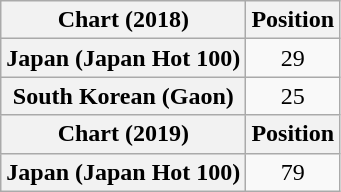<table class="wikitable plainrowheaders" style="text-align:center">
<tr>
<th scope="col">Chart (2018)</th>
<th scope="col">Position</th>
</tr>
<tr>
<th scope="row">Japan (Japan Hot 100)</th>
<td>29</td>
</tr>
<tr>
<th scope="row">South Korean (Gaon)</th>
<td>25</td>
</tr>
<tr>
<th>Chart (2019)</th>
<th>Position</th>
</tr>
<tr>
<th scope="row">Japan (Japan Hot 100)</th>
<td>79</td>
</tr>
</table>
